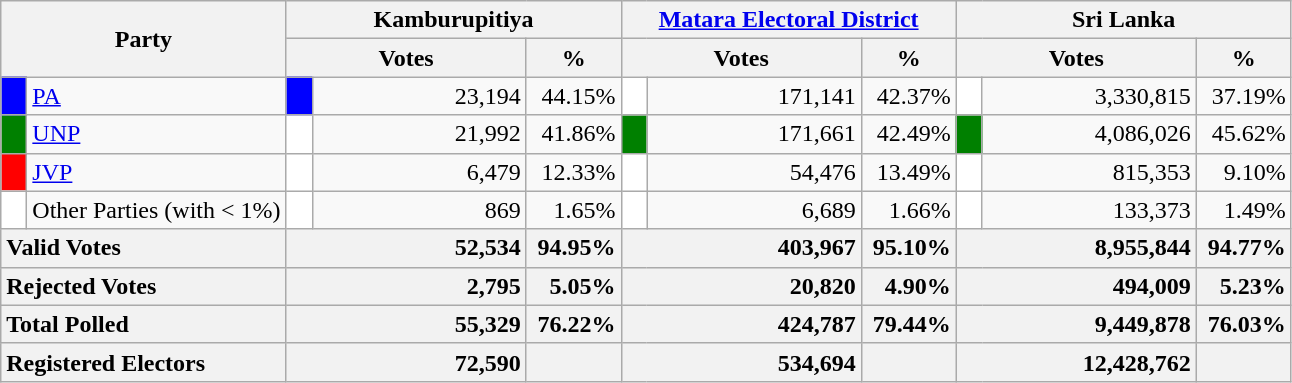<table class="wikitable">
<tr>
<th colspan="2" width="144px"rowspan="2">Party</th>
<th colspan="3" width="216px">Kamburupitiya</th>
<th colspan="3" width="216px"><a href='#'>Matara Electoral District</a></th>
<th colspan="3" width="216px">Sri Lanka</th>
</tr>
<tr>
<th colspan="2" width="144px">Votes</th>
<th>%</th>
<th colspan="2" width="144px">Votes</th>
<th>%</th>
<th colspan="2" width="144px">Votes</th>
<th>%</th>
</tr>
<tr>
<td style="background-color:blue;" width="10px"></td>
<td style="text-align:left;"><a href='#'>PA</a></td>
<td style="background-color:blue;" width="10px"></td>
<td style="text-align:right;">23,194</td>
<td style="text-align:right;">44.15%</td>
<td style="background-color:white;" width="10px"></td>
<td style="text-align:right;">171,141</td>
<td style="text-align:right;">42.37%</td>
<td style="background-color:white;" width="10px"></td>
<td style="text-align:right;">3,330,815</td>
<td style="text-align:right;">37.19%</td>
</tr>
<tr>
<td style="background-color:green;" width="10px"></td>
<td style="text-align:left;"><a href='#'>UNP</a></td>
<td style="background-color:white;" width="10px"></td>
<td style="text-align:right;">21,992</td>
<td style="text-align:right;">41.86%</td>
<td style="background-color:green;" width="10px"></td>
<td style="text-align:right;">171,661</td>
<td style="text-align:right;">42.49%</td>
<td style="background-color:green;" width="10px"></td>
<td style="text-align:right;">4,086,026</td>
<td style="text-align:right;">45.62%</td>
</tr>
<tr>
<td style="background-color:red;" width="10px"></td>
<td style="text-align:left;"><a href='#'>JVP</a></td>
<td style="background-color:white;" width="10px"></td>
<td style="text-align:right;">6,479</td>
<td style="text-align:right;">12.33%</td>
<td style="background-color:white;" width="10px"></td>
<td style="text-align:right;">54,476</td>
<td style="text-align:right;">13.49%</td>
<td style="background-color:white;" width="10px"></td>
<td style="text-align:right;">815,353</td>
<td style="text-align:right;">9.10%</td>
</tr>
<tr>
<td style="background-color:white;" width="10px"></td>
<td style="text-align:left;">Other Parties (with < 1%)</td>
<td style="background-color:white;" width="10px"></td>
<td style="text-align:right;">869</td>
<td style="text-align:right;">1.65%</td>
<td style="background-color:white;" width="10px"></td>
<td style="text-align:right;">6,689</td>
<td style="text-align:right;">1.66%</td>
<td style="background-color:white;" width="10px"></td>
<td style="text-align:right;">133,373</td>
<td style="text-align:right;">1.49%</td>
</tr>
<tr>
<th colspan="2" width="144px"style="text-align:left;">Valid Votes</th>
<th style="text-align:right;"colspan="2" width="144px">52,534</th>
<th style="text-align:right;">94.95%</th>
<th style="text-align:right;"colspan="2" width="144px">403,967</th>
<th style="text-align:right;">95.10%</th>
<th style="text-align:right;"colspan="2" width="144px">8,955,844</th>
<th style="text-align:right;">94.77%</th>
</tr>
<tr>
<th colspan="2" width="144px"style="text-align:left;">Rejected Votes</th>
<th style="text-align:right;"colspan="2" width="144px">2,795</th>
<th style="text-align:right;">5.05%</th>
<th style="text-align:right;"colspan="2" width="144px">20,820</th>
<th style="text-align:right;">4.90%</th>
<th style="text-align:right;"colspan="2" width="144px">494,009</th>
<th style="text-align:right;">5.23%</th>
</tr>
<tr>
<th colspan="2" width="144px"style="text-align:left;">Total Polled</th>
<th style="text-align:right;"colspan="2" width="144px">55,329</th>
<th style="text-align:right;">76.22%</th>
<th style="text-align:right;"colspan="2" width="144px">424,787</th>
<th style="text-align:right;">79.44%</th>
<th style="text-align:right;"colspan="2" width="144px">9,449,878</th>
<th style="text-align:right;">76.03%</th>
</tr>
<tr>
<th colspan="2" width="144px"style="text-align:left;">Registered Electors</th>
<th style="text-align:right;"colspan="2" width="144px">72,590</th>
<th></th>
<th style="text-align:right;"colspan="2" width="144px">534,694</th>
<th></th>
<th style="text-align:right;"colspan="2" width="144px">12,428,762</th>
<th></th>
</tr>
</table>
